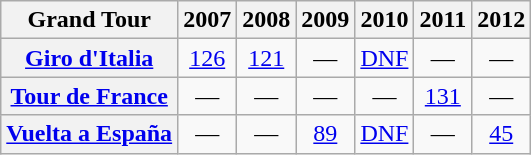<table class="wikitable plainrowheaders">
<tr>
<th>Grand Tour</th>
<th scope="col">2007</th>
<th scope="col">2008</th>
<th scope="col">2009</th>
<th scope="col">2010</th>
<th scope="col">2011</th>
<th scope="col">2012</th>
</tr>
<tr style="text-align:center;">
<th scope="row"> <a href='#'>Giro d'Italia</a></th>
<td style="text-align:center;"><a href='#'>126</a></td>
<td style="text-align:center;"><a href='#'>121</a></td>
<td>—</td>
<td style="text-align:center;"><a href='#'>DNF</a></td>
<td>—</td>
<td>—</td>
</tr>
<tr style="text-align:center;">
<th scope="row"> <a href='#'>Tour de France</a></th>
<td>—</td>
<td>—</td>
<td>—</td>
<td>—</td>
<td style="text-align:center;"><a href='#'>131</a></td>
<td>—</td>
</tr>
<tr style="text-align:center;">
<th scope="row"> <a href='#'>Vuelta a España</a></th>
<td>—</td>
<td>—</td>
<td style="text-align:center;"><a href='#'>89</a></td>
<td style="text-align:center;"><a href='#'>DNF</a></td>
<td>—</td>
<td style="text-align:center;"><a href='#'>45</a></td>
</tr>
</table>
